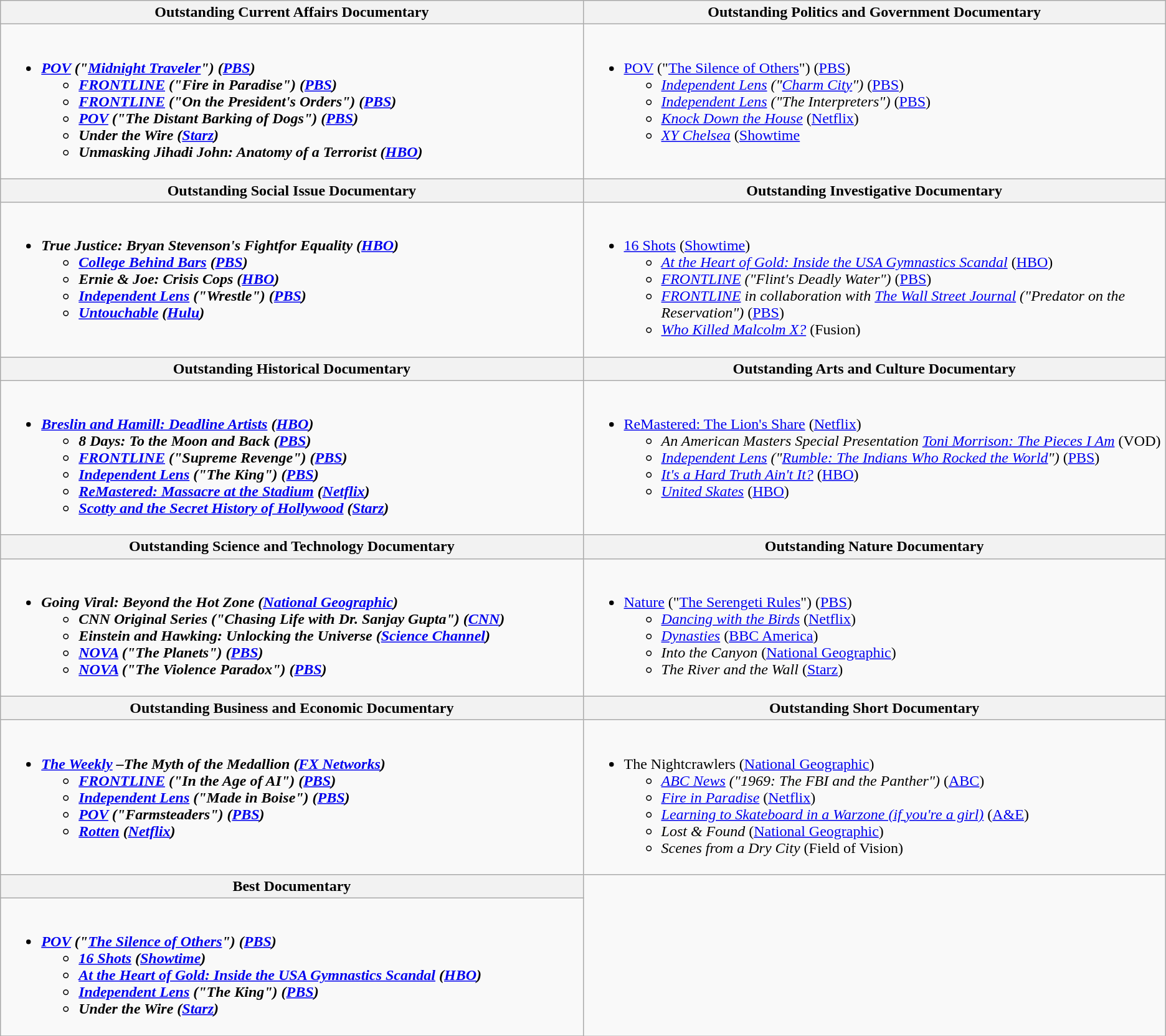<table class=wikitable>
<tr>
<th style="width:50%">Outstanding Current Affairs Documentary</th>
<th style="width:50%">Outstanding Politics and Government Documentary</th>
</tr>
<tr>
<td valign="top"><br><ul><li><strong><em><a href='#'>POV</a> ("<a href='#'>Midnight Traveler</a>")<em> (<a href='#'>PBS</a>)<strong><ul><li></em><a href='#'>FRONTLINE</a> ("Fire in Paradise")<em> (<a href='#'>PBS</a>)</li><li></em><a href='#'>FRONTLINE</a> ("On the President's Orders")<em> (<a href='#'>PBS</a>)</li><li></em><a href='#'>POV</a> ("The Distant Barking of Dogs")<em> (<a href='#'>PBS</a>)</li><li></em>Under the Wire<em> (<a href='#'>Starz</a>)</li><li></em>Unmasking Jihadi John: Anatomy of a Terrorist<em> (<a href='#'>HBO</a>)</li></ul></li></ul></td>
<td valign="top"><br><ul><li></em></strong><a href='#'>POV</a> ("<a href='#'>The Silence of Others</a>")</em> (<a href='#'>PBS</a>)</strong><ul><li><em><a href='#'>Independent Lens</a> ("<a href='#'>Charm City</a>")</em> (<a href='#'>PBS</a>)</li><li><em><a href='#'>Independent Lens</a> ("The Interpreters")</em> (<a href='#'>PBS</a>)</li><li><em><a href='#'>Knock Down the House</a></em> (<a href='#'>Netflix</a>)</li><li><em><a href='#'>XY Chelsea</a></em> (<a href='#'>Showtime</a></li></ul></li></ul></td>
</tr>
<tr>
<th style="width:50%">Outstanding Social Issue Documentary</th>
<th style="width:50%">Outstanding Investigative Documentary</th>
</tr>
<tr>
<td valign="top"><br><ul><li><strong><em>True Justice: Bryan Stevenson's Fightfor Equality<em> (<a href='#'>HBO</a>)<strong><ul><li></em><a href='#'>College Behind Bars</a><em> (<a href='#'>PBS</a>)</li><li></em>Ernie & Joe: Crisis Cops<em> (<a href='#'>HBO</a>)</li><li></em><a href='#'>Independent Lens</a> ("Wrestle")<em> (<a href='#'>PBS</a>)</li><li></em><a href='#'>Untouchable</a><em> (<a href='#'>Hulu</a>)</li></ul></li></ul></td>
<td valign="top"><br><ul><li></em></strong><a href='#'>16 Shots</a></em> (<a href='#'>Showtime</a>)</strong><ul><li><em><a href='#'>At the Heart of Gold: Inside the USA Gymnastics Scandal</a></em> (<a href='#'>HBO</a>)</li><li><em><a href='#'>FRONTLINE</a> ("Flint's Deadly Water")</em> (<a href='#'>PBS</a>)</li><li><em><a href='#'>FRONTLINE</a> in collaboration with <a href='#'>The Wall Street Journal</a> ("Predator on the Reservation")</em> (<a href='#'>PBS</a>)</li><li><em><a href='#'>Who Killed Malcolm X?</a></em> (Fusion)</li></ul></li></ul></td>
</tr>
<tr>
<th style="width:50%">Outstanding Historical Documentary</th>
<th style="width:50%">Outstanding Arts and Culture Documentary</th>
</tr>
<tr>
<td valign="top"><br><ul><li><strong><em><a href='#'>Breslin and Hamill: Deadline Artists</a><em> (<a href='#'>HBO</a>)<strong><ul><li></em>8 Days: To the Moon and Back<em> (<a href='#'>PBS</a>)</li><li></em><a href='#'>FRONTLINE</a> ("Supreme Revenge")<em> (<a href='#'>PBS</a>)</li><li></em><a href='#'>Independent Lens</a> ("The King")<em> (<a href='#'>PBS</a>)</li><li></em><a href='#'>ReMastered: Massacre at the Stadium</a><em> (<a href='#'>Netflix</a>)</li><li></em><a href='#'>Scotty and the Secret History of Hollywood</a><em> (<a href='#'>Starz</a>)</li></ul></li></ul></td>
<td valign="top"><br><ul><li></em></strong><a href='#'>ReMastered: The Lion's Share</a></em> (<a href='#'>Netflix</a>)</strong><ul><li><em>An American Masters Special Presentation <a href='#'>Toni Morrison: The Pieces I Am</a></em> (VOD)</li><li><em><a href='#'>Independent Lens</a> ("<a href='#'>Rumble: The Indians Who Rocked the World</a>")</em> (<a href='#'>PBS</a>)</li><li><em><a href='#'>It's a Hard Truth Ain't It?</a></em> (<a href='#'>HBO</a>)</li><li><em><a href='#'>United Skates</a></em> (<a href='#'>HBO</a>)</li></ul></li></ul></td>
</tr>
<tr>
<th style="width:50%">Outstanding Science and Technology Documentary</th>
<th style="width:50%">Outstanding Nature Documentary</th>
</tr>
<tr>
<td valign="top"><br><ul><li><strong><em>Going Viral: Beyond the Hot Zone<em> (<a href='#'>National Geographic</a>)<strong><ul><li></em>CNN Original Series ("Chasing Life with Dr. Sanjay Gupta")<em> (<a href='#'>CNN</a>)</li><li></em>Einstein and Hawking: Unlocking the Universe<em> (<a href='#'>Science Channel</a>)</li><li></em><a href='#'>NOVA</a> ("The Planets")<em> (<a href='#'>PBS</a>)</li><li></em><a href='#'>NOVA</a> ("The Violence Paradox")<em> (<a href='#'>PBS</a>)</li></ul></li></ul></td>
<td valign="top"><br><ul><li></em></strong><a href='#'>Nature</a> ("<a href='#'>The Serengeti Rules</a>")</em> (<a href='#'>PBS</a>)</strong><ul><li><em><a href='#'>Dancing with the Birds</a></em> (<a href='#'>Netflix</a>)</li><li><em><a href='#'>Dynasties</a></em> (<a href='#'>BBC America</a>)</li><li><em>Into the Canyon</em> (<a href='#'>National Geographic</a>)</li><li><em>The River and the Wall</em> (<a href='#'>Starz</a>)</li></ul></li></ul></td>
</tr>
<tr>
<th style="width:50%">Outstanding Business and Economic Documentary</th>
<th style="width:50%">Outstanding Short Documentary</th>
</tr>
<tr>
<td valign="top"><br><ul><li><strong><em><a href='#'>The Weekly</a> –The Myth of the Medallion<em> (<a href='#'>FX Networks</a>)<strong><ul><li></em><a href='#'>FRONTLINE</a> ("In the Age of AI")<em> (<a href='#'>PBS</a>)</li><li></em><a href='#'>Independent Lens</a> ("Made in Boise")<em> (<a href='#'>PBS</a>)</li><li></em><a href='#'>POV</a> ("Farmsteaders")<em> (<a href='#'>PBS</a>)</li><li></em><a href='#'>Rotten</a><em> (<a href='#'>Netflix</a>)</li></ul></li></ul></td>
<td valign="top"><br><ul><li></em></strong>The Nightcrawlers</em> (<a href='#'>National Geographic</a>)</strong><ul><li><em><a href='#'>ABC News</a> ("1969: The FBI and the Panther")</em> (<a href='#'>ABC</a>)</li><li><em><a href='#'>Fire in Paradise</a></em> (<a href='#'>Netflix</a>)</li><li><em><a href='#'>Learning to Skateboard in a Warzone (if you're a girl)</a></em> (<a href='#'>A&E</a>)</li><li><em>Lost & Found</em> (<a href='#'>National Geographic</a>)</li><li><em>Scenes from a Dry City</em> (Field of Vision)</li></ul></li></ul></td>
</tr>
<tr>
<th style="width:50%">Best Documentary</th>
</tr>
<tr>
<td valign="top"><br><ul><li><strong><em><a href='#'>POV</a> ("<a href='#'>The Silence of Others</a>")<em> (<a href='#'>PBS</a>)<strong><ul><li></em><a href='#'>16 Shots</a><em> (<a href='#'>Showtime</a>)</li><li></em><a href='#'>At the Heart of Gold: Inside the USA Gymnastics Scandal</a><em> (<a href='#'>HBO</a>)</li><li></em><a href='#'>Independent Lens</a> ("The King")<em> (<a href='#'>PBS</a>)</li><li></em>Under the Wire<em> (<a href='#'>Starz</a>)</li></ul></li></ul></td>
</tr>
<tr>
</tr>
</table>
